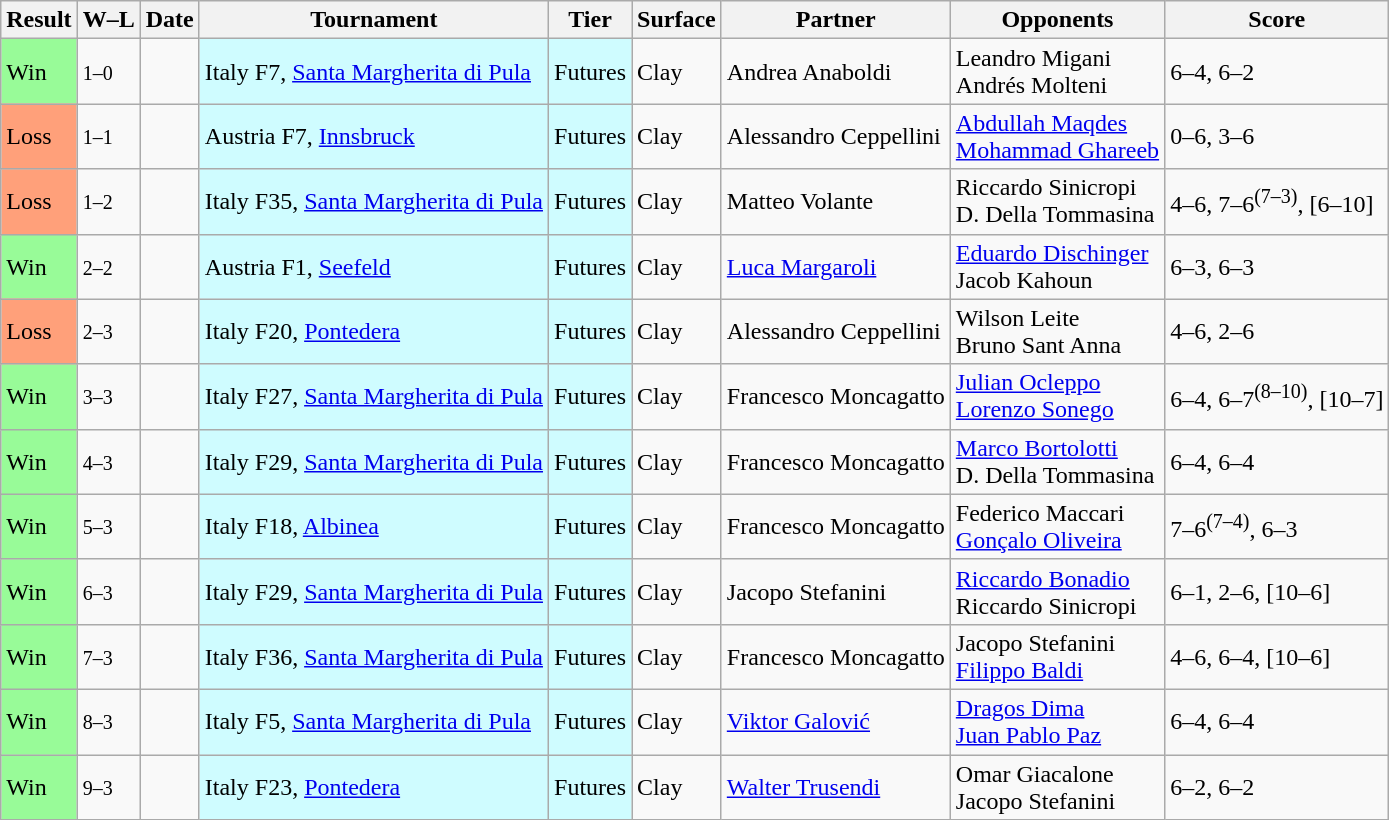<table class="sortable wikitable">
<tr>
<th>Result</th>
<th class="unsortable">W–L</th>
<th>Date</th>
<th>Tournament</th>
<th>Tier</th>
<th>Surface</th>
<th>Partner</th>
<th>Opponents</th>
<th class="unsortable">Score</th>
</tr>
<tr>
<td bgcolor=98FB98>Win</td>
<td><small>1–0</small></td>
<td></td>
<td style="background:#cffcff;">Italy F7, <a href='#'>Santa Margherita di Pula</a></td>
<td style="background:#cffcff;">Futures</td>
<td>Clay</td>
<td> Andrea Anaboldi</td>
<td> Leandro Migani <br> Andrés Molteni</td>
<td>6–4, 6–2</td>
</tr>
<tr>
<td bgcolor=FFA07A>Loss</td>
<td><small>1–1</small></td>
<td></td>
<td style="background:#cffcff;">Austria F7, <a href='#'>Innsbruck</a></td>
<td style="background:#cffcff;">Futures</td>
<td>Clay</td>
<td> Alessandro Ceppellini</td>
<td> <a href='#'>Abdullah Maqdes</a> <br> <a href='#'>Mohammad Ghareeb</a></td>
<td>0–6, 3–6</td>
</tr>
<tr>
<td bgcolor=FFA07A>Loss</td>
<td><small>1–2</small></td>
<td></td>
<td style="background:#cffcff;">Italy F35, <a href='#'>Santa Margherita di Pula</a></td>
<td style="background:#cffcff;">Futures</td>
<td>Clay</td>
<td> Matteo Volante</td>
<td> Riccardo Sinicropi <br> D. Della Tommasina</td>
<td>4–6, 7–6<sup>(7–3)</sup>, [6–10]</td>
</tr>
<tr>
<td bgcolor=98FB98>Win</td>
<td><small>2–2</small></td>
<td></td>
<td style="background:#cffcff;">Austria F1, <a href='#'>Seefeld</a></td>
<td style="background:#cffcff;">Futures</td>
<td>Clay</td>
<td> <a href='#'>Luca Margaroli</a></td>
<td> <a href='#'>Eduardo Dischinger</a> <br> Jacob Kahoun</td>
<td>6–3, 6–3</td>
</tr>
<tr>
<td bgcolor=FFA07A>Loss</td>
<td><small>2–3</small></td>
<td></td>
<td style="background:#cffcff;">Italy F20, <a href='#'>Pontedera</a></td>
<td style="background:#cffcff;">Futures</td>
<td>Clay</td>
<td> Alessandro Ceppellini</td>
<td> Wilson Leite <br> Bruno Sant Anna</td>
<td>4–6, 2–6</td>
</tr>
<tr>
<td bgcolor=98FB98>Win</td>
<td><small>3–3</small></td>
<td></td>
<td style="background:#cffcff;">Italy F27, <a href='#'>Santa Margherita di Pula</a></td>
<td style="background:#cffcff;">Futures</td>
<td>Clay</td>
<td> Francesco Moncagatto</td>
<td> <a href='#'>Julian Ocleppo</a> <br> <a href='#'>Lorenzo Sonego</a></td>
<td>6–4, 6–7<sup>(8–10)</sup>, [10–7]</td>
</tr>
<tr>
<td bgcolor=98FB98>Win</td>
<td><small>4–3</small></td>
<td></td>
<td style="background:#cffcff;">Italy F29, <a href='#'>Santa Margherita di Pula</a></td>
<td style="background:#cffcff;">Futures</td>
<td>Clay</td>
<td> Francesco Moncagatto</td>
<td> <a href='#'>Marco Bortolotti</a> <br> D. Della Tommasina</td>
<td>6–4, 6–4</td>
</tr>
<tr>
<td bgcolor=98FB98>Win</td>
<td><small>5–3</small></td>
<td></td>
<td style="background:#cffcff;">Italy F18, <a href='#'>Albinea</a></td>
<td style="background:#cffcff;">Futures</td>
<td>Clay</td>
<td> Francesco Moncagatto</td>
<td> Federico Maccari <br> <a href='#'>Gonçalo Oliveira</a></td>
<td>7–6<sup>(7–4)</sup>, 6–3</td>
</tr>
<tr>
<td bgcolor=98FB98>Win</td>
<td><small>6–3</small></td>
<td></td>
<td style="background:#cffcff;">Italy F29, <a href='#'>Santa Margherita di Pula</a></td>
<td style="background:#cffcff;">Futures</td>
<td>Clay</td>
<td> Jacopo Stefanini</td>
<td> <a href='#'>Riccardo Bonadio</a> <br> Riccardo Sinicropi</td>
<td>6–1, 2–6, [10–6]</td>
</tr>
<tr>
<td bgcolor=98FB98>Win</td>
<td><small>7–3</small></td>
<td></td>
<td style="background:#cffcff;">Italy F36, <a href='#'>Santa Margherita di Pula</a></td>
<td style="background:#cffcff;">Futures</td>
<td>Clay</td>
<td> Francesco Moncagatto</td>
<td> Jacopo Stefanini <br> <a href='#'>Filippo Baldi</a></td>
<td>4–6, 6–4, [10–6]</td>
</tr>
<tr>
<td bgcolor=98FB98>Win</td>
<td><small>8–3</small></td>
<td></td>
<td style="background:#cffcff;">Italy F5, <a href='#'>Santa Margherita di Pula</a></td>
<td style="background:#cffcff;">Futures</td>
<td>Clay</td>
<td> <a href='#'>Viktor Galović</a></td>
<td> <a href='#'>Dragos Dima</a> <br> <a href='#'>Juan Pablo Paz</a></td>
<td>6–4, 6–4</td>
</tr>
<tr>
<td bgcolor=98FB98>Win</td>
<td><small>9–3</small></td>
<td></td>
<td style="background:#cffcff;">Italy F23, <a href='#'>Pontedera</a></td>
<td style="background:#cffcff;">Futures</td>
<td>Clay</td>
<td> <a href='#'>Walter Trusendi</a></td>
<td> Omar Giacalone <br> Jacopo Stefanini</td>
<td>6–2, 6–2</td>
</tr>
</table>
